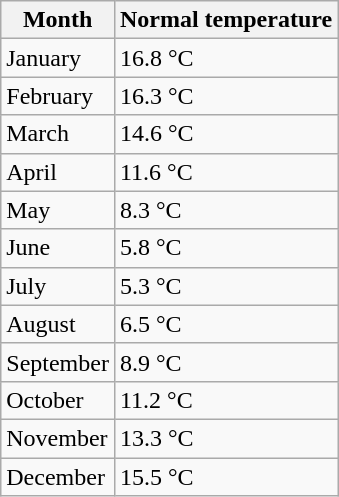<table class="wikitable">
<tr>
<th>Month</th>
<th>Normal temperature</th>
</tr>
<tr>
<td>January</td>
<td>16.8 °C</td>
</tr>
<tr>
<td>February</td>
<td>16.3 °C</td>
</tr>
<tr>
<td>March</td>
<td>14.6 °C</td>
</tr>
<tr>
<td>April</td>
<td>11.6 °C</td>
</tr>
<tr>
<td>May</td>
<td>8.3 °C</td>
</tr>
<tr>
<td>June</td>
<td>5.8 °C</td>
</tr>
<tr>
<td>July</td>
<td>5.3 °C</td>
</tr>
<tr>
<td>August</td>
<td>6.5 °C</td>
</tr>
<tr>
<td>September</td>
<td>8.9 °C</td>
</tr>
<tr>
<td>October</td>
<td>11.2 °C</td>
</tr>
<tr>
<td>November</td>
<td>13.3 °C</td>
</tr>
<tr>
<td>December</td>
<td>15.5 °C</td>
</tr>
</table>
